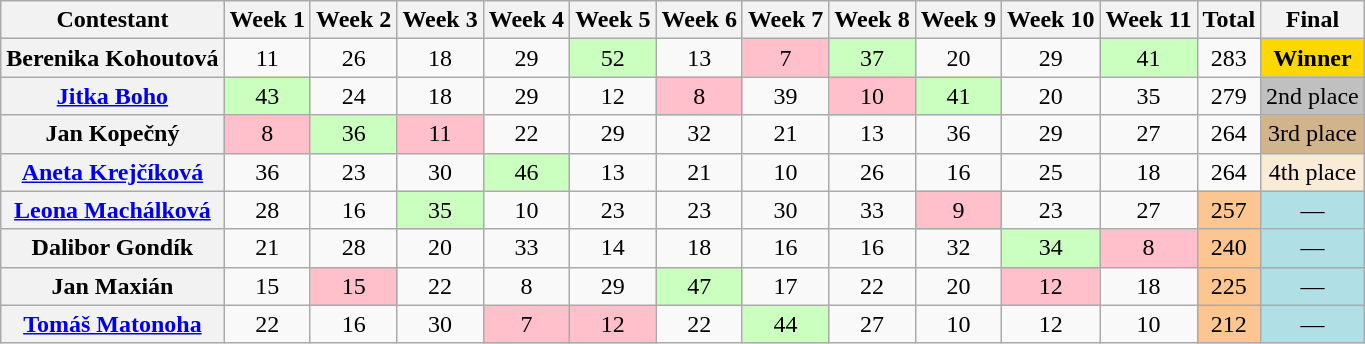<table class="wikitable sortable" style="text-align:center">
<tr>
<th>Contestant</th>
<th>Week 1</th>
<th>Week 2</th>
<th>Week 3</th>
<th>Week 4</th>
<th>Week 5</th>
<th>Week 6</th>
<th>Week 7</th>
<th>Week 8</th>
<th>Week 9</th>
<th>Week 10</th>
<th>Week 11</th>
<th>Total</th>
<th>Final</th>
</tr>
<tr>
<th>Berenika Kohoutová</th>
<td>11</td>
<td>26</td>
<td>18</td>
<td>29</td>
<td style="background:#cbffc0">52</td>
<td>13</td>
<td style="background:pink">7</td>
<td style="background:#cbffc0">37</td>
<td>20</td>
<td>29</td>
<td style="background:#cbffc0">41</td>
<td>283</td>
<td style="background:gold"><strong>Winner</strong></td>
</tr>
<tr>
<th><a href='#'>Jitka Boho</a></th>
<td style="background:#cbffc0">43</td>
<td>24</td>
<td>18</td>
<td>29</td>
<td>12</td>
<td style="background:pink">8</td>
<td>39</td>
<td style="background:pink">10</td>
<td style="background:#cbffc0">41</td>
<td>20</td>
<td>35</td>
<td>279</td>
<td style="background:silver">2nd place</td>
</tr>
<tr>
<th>Jan Kopečný</th>
<td style="background:pink">8</td>
<td style="background:#cbffc0">36</td>
<td style="background:pink">11</td>
<td>22</td>
<td>29</td>
<td>32</td>
<td>21</td>
<td>13</td>
<td>36</td>
<td>29</td>
<td>27</td>
<td>264</td>
<td style="background:tan">3rd place</td>
</tr>
<tr>
<th><a href='#'>Aneta Krejčíková</a></th>
<td>36</td>
<td>23</td>
<td>30</td>
<td style="background:#cbffc0">46</td>
<td>13</td>
<td>21</td>
<td>10</td>
<td>26</td>
<td>16</td>
<td>25</td>
<td>18</td>
<td>264</td>
<td style="background:antiquewhite;">4th place</td>
</tr>
<tr>
<th><a href='#'>Leona Machálková</a></th>
<td>28</td>
<td>16</td>
<td style="background:#cbffc0">35</td>
<td>10</td>
<td>23</td>
<td>23</td>
<td>30</td>
<td>33</td>
<td style="background:pink">9</td>
<td>23</td>
<td>27</td>
<td style="background:#fdc58f;">257</td>
<td style="background:#b0e0e6;">—</td>
</tr>
<tr>
<th>Dalibor Gondík</th>
<td>21</td>
<td>28</td>
<td>20</td>
<td>33</td>
<td>14</td>
<td>18</td>
<td>16</td>
<td>16</td>
<td>32</td>
<td style="background:#cbffc0">34</td>
<td style="background:pink">8</td>
<td style="background:#fdc58f;">240</td>
<td style="background:#b0e0e6;">—</td>
</tr>
<tr>
<th>Jan Maxián</th>
<td>15</td>
<td style="background:pink">15</td>
<td>22</td>
<td>8</td>
<td>29</td>
<td style="background:#cbffc0">47</td>
<td>17</td>
<td>22</td>
<td>20</td>
<td data-sort-value=1; style="background:pink">12</td>
<td>18</td>
<td style="background:#fdc58f;">225</td>
<td style="background:#b0e0e6;">—</td>
</tr>
<tr>
<th><a href='#'>Tomáš Matonoha</a></th>
<td>22</td>
<td>16</td>
<td>30</td>
<td style="background:pink">7</td>
<td data-sort-value=1; style="background:pink">12</td>
<td>22</td>
<td style="background:#cbffc0">44</td>
<td>27</td>
<td>10</td>
<td>12</td>
<td>10</td>
<td style="background:#fdc58f;">212</td>
<td style="background:#b0e0e6;">—</td>
</tr>
</table>
